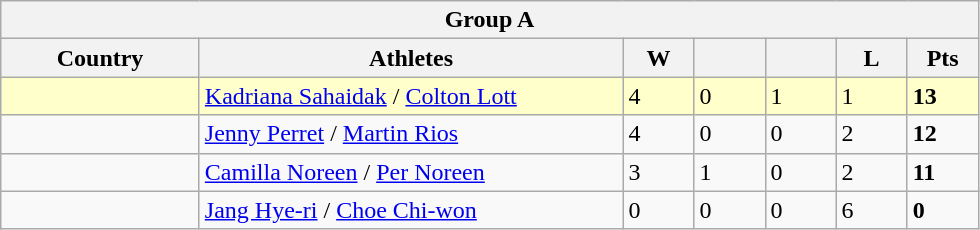<table class=wikitable>
<tr>
<th colspan=7>Group A</th>
</tr>
<tr>
<th width=125>Country</th>
<th width=275>Athletes</th>
<th width=40>W</th>
<th width=40></th>
<th width=40></th>
<th width=40>L</th>
<th width=40>Pts</th>
</tr>
<tr bgcolor=#ffffcc>
<td></td>
<td><a href='#'>Kadriana Sahaidak</a> / <a href='#'>Colton Lott</a></td>
<td>4</td>
<td>0</td>
<td>1</td>
<td>1</td>
<td><strong>13</strong></td>
</tr>
<tr>
<td></td>
<td><a href='#'>Jenny Perret</a> / <a href='#'>Martin Rios</a></td>
<td>4</td>
<td>0</td>
<td>0</td>
<td>2</td>
<td><strong>12</strong></td>
</tr>
<tr>
<td></td>
<td><a href='#'>Camilla Noreen</a> / <a href='#'>Per Noreen</a></td>
<td>3</td>
<td>1</td>
<td>0</td>
<td>2</td>
<td><strong>11</strong></td>
</tr>
<tr>
<td></td>
<td><a href='#'>Jang Hye-ri</a> / <a href='#'>Choe Chi-won</a></td>
<td>0</td>
<td>0</td>
<td>0</td>
<td>6</td>
<td><strong>0</strong></td>
</tr>
</table>
